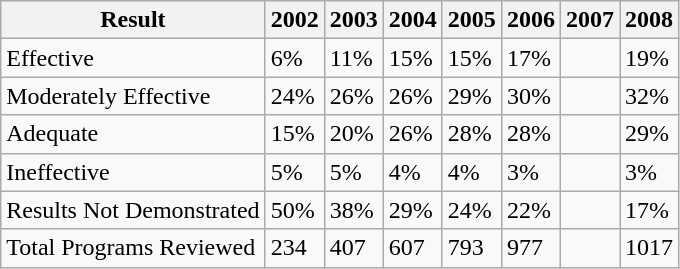<table class="wikitable">
<tr>
<th>Result</th>
<th>2002</th>
<th>2003</th>
<th>2004</th>
<th>2005</th>
<th>2006</th>
<th>2007</th>
<th>2008</th>
</tr>
<tr>
<td>Effective</td>
<td>6%</td>
<td>11%</td>
<td>15%</td>
<td>15%</td>
<td>17%</td>
<td></td>
<td>19%</td>
</tr>
<tr>
<td>Moderately Effective</td>
<td>24%</td>
<td>26%</td>
<td>26%</td>
<td>29%</td>
<td>30%</td>
<td></td>
<td>32%</td>
</tr>
<tr>
<td>Adequate</td>
<td>15%</td>
<td>20%</td>
<td>26%</td>
<td>28%</td>
<td>28%</td>
<td></td>
<td>29%</td>
</tr>
<tr>
<td>Ineffective</td>
<td>5%</td>
<td>5%</td>
<td>4%</td>
<td>4%</td>
<td>3%</td>
<td></td>
<td>3%</td>
</tr>
<tr>
<td>Results Not Demonstrated</td>
<td>50%</td>
<td>38%</td>
<td>29%</td>
<td>24%</td>
<td>22%</td>
<td></td>
<td>17%</td>
</tr>
<tr>
<td>Total Programs Reviewed</td>
<td>234</td>
<td>407</td>
<td>607</td>
<td>793</td>
<td>977</td>
<td></td>
<td>1017</td>
</tr>
</table>
